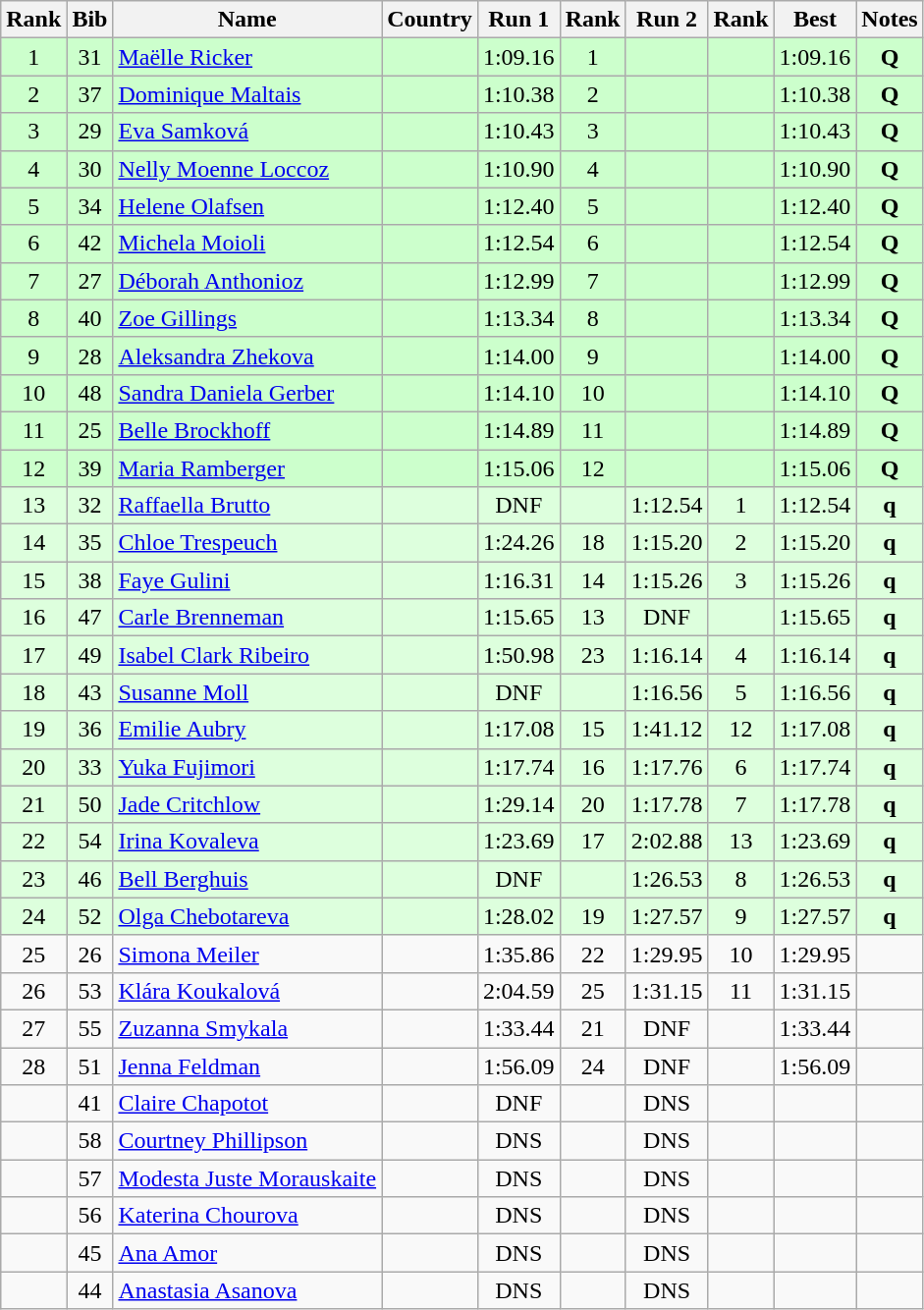<table class="wikitable sortable" style="text-align:center">
<tr>
<th>Rank</th>
<th>Bib</th>
<th>Name</th>
<th>Country</th>
<th>Run 1</th>
<th>Rank</th>
<th>Run 2</th>
<th>Rank</th>
<th>Best</th>
<th>Notes</th>
</tr>
<tr bgcolor=ccffcc>
<td>1</td>
<td>31</td>
<td align=left><a href='#'>Maëlle Ricker</a></td>
<td align=left></td>
<td>1:09.16</td>
<td>1</td>
<td></td>
<td></td>
<td>1:09.16</td>
<td><strong>Q</strong></td>
</tr>
<tr bgcolor=ccffcc>
<td>2</td>
<td>37</td>
<td align=left><a href='#'>Dominique Maltais</a></td>
<td align=left></td>
<td>1:10.38</td>
<td>2</td>
<td></td>
<td></td>
<td>1:10.38</td>
<td><strong>Q</strong></td>
</tr>
<tr bgcolor=ccffcc>
<td>3</td>
<td>29</td>
<td align=left><a href='#'>Eva Samková</a></td>
<td align=left></td>
<td>1:10.43</td>
<td>3</td>
<td></td>
<td></td>
<td>1:10.43</td>
<td><strong>Q</strong></td>
</tr>
<tr bgcolor=ccffcc>
<td>4</td>
<td>30</td>
<td align=left><a href='#'>Nelly Moenne Loccoz</a></td>
<td align=left></td>
<td>1:10.90</td>
<td>4</td>
<td></td>
<td></td>
<td>1:10.90</td>
<td><strong>Q</strong></td>
</tr>
<tr bgcolor=ccffcc>
<td>5</td>
<td>34</td>
<td align=left><a href='#'>Helene Olafsen</a></td>
<td align=left></td>
<td>1:12.40</td>
<td>5</td>
<td></td>
<td></td>
<td>1:12.40</td>
<td><strong>Q</strong></td>
</tr>
<tr bgcolor=ccffcc>
<td>6</td>
<td>42</td>
<td align=left><a href='#'>Michela Moioli</a></td>
<td align=left></td>
<td>1:12.54</td>
<td>6</td>
<td></td>
<td></td>
<td>1:12.54</td>
<td><strong>Q</strong></td>
</tr>
<tr bgcolor=ccffcc>
<td>7</td>
<td>27</td>
<td align=left><a href='#'>Déborah Anthonioz</a></td>
<td align=left></td>
<td>1:12.99</td>
<td>7</td>
<td></td>
<td></td>
<td>1:12.99</td>
<td><strong>Q</strong></td>
</tr>
<tr bgcolor=ccffcc>
<td>8</td>
<td>40</td>
<td align=left><a href='#'>Zoe Gillings</a></td>
<td align=left></td>
<td>1:13.34</td>
<td>8</td>
<td></td>
<td></td>
<td>1:13.34</td>
<td><strong>Q</strong></td>
</tr>
<tr bgcolor=ccffcc>
<td>9</td>
<td>28</td>
<td align=left><a href='#'>Aleksandra Zhekova</a></td>
<td align=left></td>
<td>1:14.00</td>
<td>9</td>
<td></td>
<td></td>
<td>1:14.00</td>
<td><strong>Q</strong></td>
</tr>
<tr bgcolor=ccffcc>
<td>10</td>
<td>48</td>
<td align=left><a href='#'>Sandra Daniela Gerber</a></td>
<td align=left></td>
<td>1:14.10</td>
<td>10</td>
<td></td>
<td></td>
<td>1:14.10</td>
<td><strong>Q</strong></td>
</tr>
<tr bgcolor=ccffcc>
<td>11</td>
<td>25</td>
<td align=left><a href='#'>Belle Brockhoff</a></td>
<td align=left></td>
<td>1:14.89</td>
<td>11</td>
<td></td>
<td></td>
<td>1:14.89</td>
<td><strong>Q</strong></td>
</tr>
<tr bgcolor=ccffcc>
<td>12</td>
<td>39</td>
<td align=left><a href='#'>Maria Ramberger</a></td>
<td align=left></td>
<td>1:15.06</td>
<td>12</td>
<td></td>
<td></td>
<td>1:15.06</td>
<td><strong>Q</strong></td>
</tr>
<tr bgcolor=ddffdd>
<td>13</td>
<td>32</td>
<td align=left><a href='#'>Raffaella Brutto</a></td>
<td align=left></td>
<td>DNF</td>
<td></td>
<td>1:12.54</td>
<td>1</td>
<td>1:12.54</td>
<td><strong>q</strong></td>
</tr>
<tr bgcolor=ddffdd>
<td>14</td>
<td>35</td>
<td align=left><a href='#'>Chloe Trespeuch</a></td>
<td align=left></td>
<td>1:24.26</td>
<td>18</td>
<td>1:15.20</td>
<td>2</td>
<td>1:15.20</td>
<td><strong>q</strong></td>
</tr>
<tr bgcolor=ddffdd>
<td>15</td>
<td>38</td>
<td align=left><a href='#'>Faye Gulini</a></td>
<td align=left></td>
<td>1:16.31</td>
<td>14</td>
<td>1:15.26</td>
<td>3</td>
<td>1:15.26</td>
<td><strong>q</strong></td>
</tr>
<tr bgcolor=ddffdd>
<td>16</td>
<td>47</td>
<td align=left><a href='#'>Carle Brenneman</a></td>
<td align=left></td>
<td>1:15.65</td>
<td>13</td>
<td>DNF</td>
<td></td>
<td>1:15.65</td>
<td><strong>q</strong></td>
</tr>
<tr bgcolor=ddffdd>
<td>17</td>
<td>49</td>
<td align=left><a href='#'>Isabel Clark Ribeiro</a></td>
<td align=left></td>
<td>1:50.98</td>
<td>23</td>
<td>1:16.14</td>
<td>4</td>
<td>1:16.14</td>
<td><strong>q</strong></td>
</tr>
<tr bgcolor=ddffdd>
<td>18</td>
<td>43</td>
<td align=left><a href='#'>Susanne Moll</a></td>
<td align=left></td>
<td>DNF</td>
<td></td>
<td>1:16.56</td>
<td>5</td>
<td>1:16.56</td>
<td><strong>q</strong></td>
</tr>
<tr bgcolor=ddffdd>
<td>19</td>
<td>36</td>
<td align=left><a href='#'>Emilie Aubry</a></td>
<td align=left></td>
<td>1:17.08</td>
<td>15</td>
<td>1:41.12</td>
<td>12</td>
<td>1:17.08</td>
<td><strong>q</strong></td>
</tr>
<tr bgcolor=ddffdd>
<td>20</td>
<td>33</td>
<td align=left><a href='#'>Yuka Fujimori</a></td>
<td align=left></td>
<td>1:17.74</td>
<td>16</td>
<td>1:17.76</td>
<td>6</td>
<td>1:17.74</td>
<td><strong>q</strong></td>
</tr>
<tr bgcolor=ddffdd>
<td>21</td>
<td>50</td>
<td align=left><a href='#'>Jade Critchlow</a></td>
<td align=left></td>
<td>1:29.14</td>
<td>20</td>
<td>1:17.78</td>
<td>7</td>
<td>1:17.78</td>
<td><strong>q</strong></td>
</tr>
<tr bgcolor=ddffdd>
<td>22</td>
<td>54</td>
<td align=left><a href='#'>Irina Kovaleva</a></td>
<td align=left></td>
<td>1:23.69</td>
<td>17</td>
<td>2:02.88</td>
<td>13</td>
<td>1:23.69</td>
<td><strong>q</strong></td>
</tr>
<tr bgcolor=ddffdd>
<td>23</td>
<td>46</td>
<td align=left><a href='#'>Bell Berghuis</a></td>
<td align=left></td>
<td>DNF</td>
<td></td>
<td>1:26.53</td>
<td>8</td>
<td>1:26.53</td>
<td><strong>q</strong></td>
</tr>
<tr bgcolor=ddffdd>
<td>24</td>
<td>52</td>
<td align=left><a href='#'>Olga Chebotareva</a></td>
<td align=left></td>
<td>1:28.02</td>
<td>19</td>
<td>1:27.57</td>
<td>9</td>
<td>1:27.57</td>
<td><strong>q</strong></td>
</tr>
<tr>
<td>25</td>
<td>26</td>
<td align=left><a href='#'>Simona Meiler</a></td>
<td align=left></td>
<td>1:35.86</td>
<td>22</td>
<td>1:29.95</td>
<td>10</td>
<td>1:29.95</td>
<td></td>
</tr>
<tr>
<td>26</td>
<td>53</td>
<td align=left><a href='#'>Klára Koukalová</a></td>
<td align=left></td>
<td>2:04.59</td>
<td>25</td>
<td>1:31.15</td>
<td>11</td>
<td>1:31.15</td>
<td></td>
</tr>
<tr>
<td>27</td>
<td>55</td>
<td align=left><a href='#'>Zuzanna Smykala</a></td>
<td align=left></td>
<td>1:33.44</td>
<td>21</td>
<td>DNF</td>
<td></td>
<td>1:33.44</td>
<td></td>
</tr>
<tr>
<td>28</td>
<td>51</td>
<td align=left><a href='#'>Jenna Feldman</a></td>
<td align=left></td>
<td>1:56.09</td>
<td>24</td>
<td>DNF</td>
<td></td>
<td>1:56.09</td>
<td></td>
</tr>
<tr>
<td></td>
<td>41</td>
<td align=left><a href='#'>Claire Chapotot</a></td>
<td align=left></td>
<td>DNF</td>
<td></td>
<td>DNS</td>
<td></td>
<td></td>
<td></td>
</tr>
<tr>
<td></td>
<td>58</td>
<td align=left><a href='#'>Courtney Phillipson</a></td>
<td align=left></td>
<td>DNS</td>
<td></td>
<td>DNS</td>
<td></td>
<td></td>
<td></td>
</tr>
<tr>
<td></td>
<td>57</td>
<td align=left><a href='#'>Modesta Juste Morauskaite</a></td>
<td align=left></td>
<td>DNS</td>
<td></td>
<td>DNS</td>
<td></td>
<td></td>
<td></td>
</tr>
<tr>
<td></td>
<td>56</td>
<td align=left><a href='#'>Katerina Chourova</a></td>
<td align=left></td>
<td>DNS</td>
<td></td>
<td>DNS</td>
<td></td>
<td></td>
<td></td>
</tr>
<tr>
<td></td>
<td>45</td>
<td align=left><a href='#'>Ana Amor</a></td>
<td align=left></td>
<td>DNS</td>
<td></td>
<td>DNS</td>
<td></td>
<td></td>
<td></td>
</tr>
<tr>
<td></td>
<td>44</td>
<td align=left><a href='#'>Anastasia Asanova</a></td>
<td align=left></td>
<td>DNS</td>
<td></td>
<td>DNS</td>
<td></td>
<td></td>
<td></td>
</tr>
</table>
